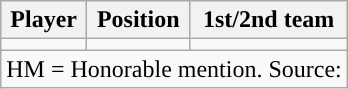<table class="wikitable" style="text-align: center">
<tr align=center>
<th>Player</th>
<th>Position</th>
<th>1st/2nd team</th>
</tr>
<tr>
<td></td>
<td></td>
<td></td>
</tr>
<tr>
<td colspan="3">HM = Honorable mention. Source:</td>
</tr>
</table>
